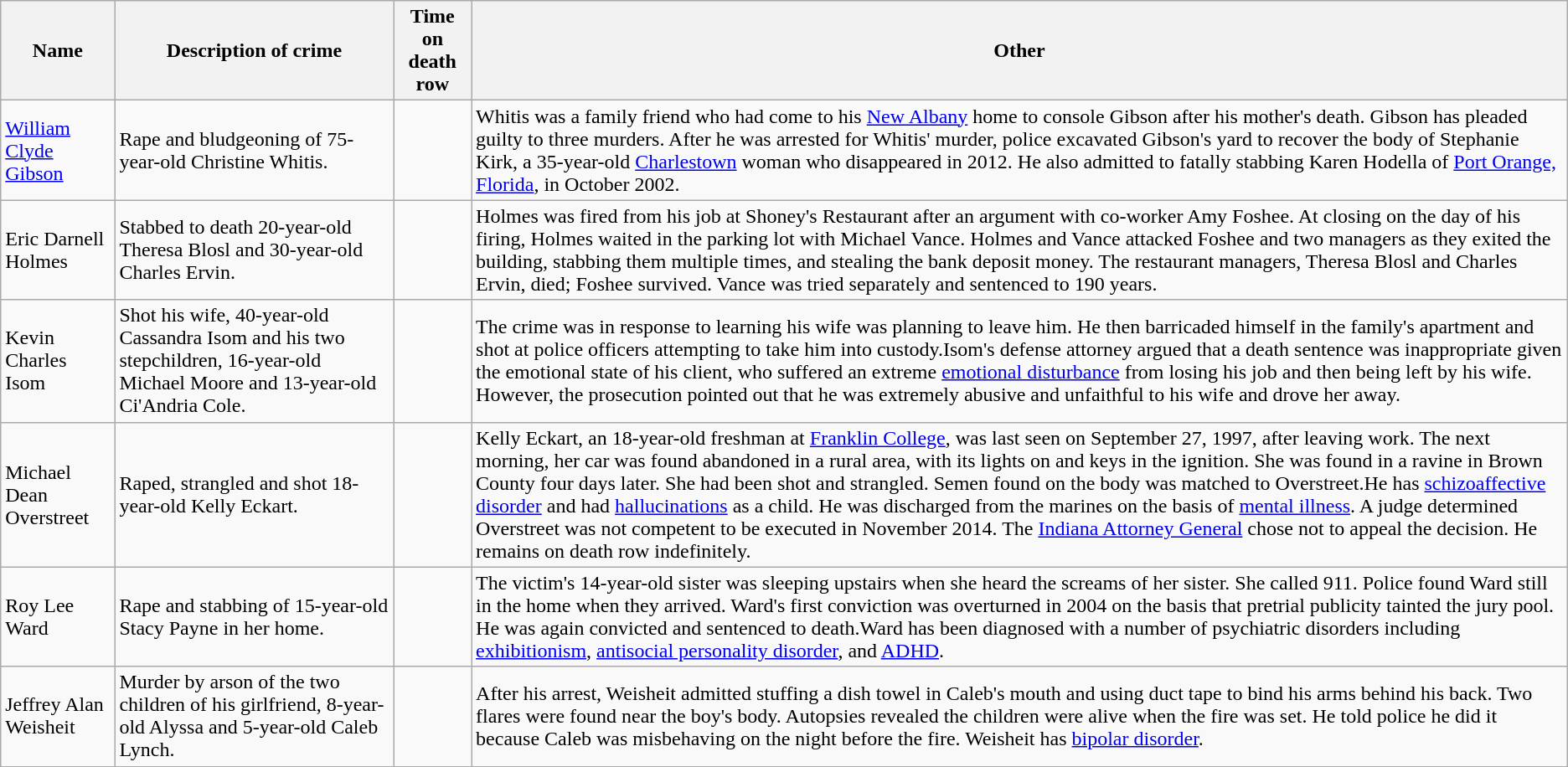<table class="wikitable sortable">
<tr>
<th>Name</th>
<th>Description of crime</th>
<th>Time on death row</th>
<th>Other</th>
</tr>
<tr>
<td><a href='#'>William Clyde Gibson</a></td>
<td>Rape and bludgeoning of 75-year-old Christine Whitis.</td>
<td></td>
<td>Whitis was a family friend who had come to his <a href='#'>New Albany</a> home to console Gibson after his mother's death. Gibson has pleaded guilty to three murders. After he was arrested for Whitis' murder, police excavated Gibson's yard to recover the body of Stephanie Kirk, a 35-year-old <a href='#'>Charlestown</a> woman who disappeared in 2012. He also admitted to fatally stabbing Karen Hodella of <a href='#'>Port Orange, Florida</a>, in October 2002.</td>
</tr>
<tr>
<td>Eric Darnell Holmes</td>
<td>Stabbed to death 20-year-old Theresa Blosl and 30-year-old Charles Ervin.</td>
<td></td>
<td>Holmes was fired from his job at Shoney's Restaurant after an argument with co-worker Amy Foshee. At closing on the day of his firing, Holmes waited in the parking lot with Michael Vance. Holmes and Vance attacked Foshee and two managers as they exited the building, stabbing them multiple times, and stealing the bank deposit money. The restaurant managers, Theresa Blosl and Charles Ervin, died; Foshee survived. Vance was tried separately and sentenced to 190 years.</td>
</tr>
<tr>
<td>Kevin Charles Isom</td>
<td>Shot his wife, 40-year-old Cassandra Isom and his two stepchildren, 16-year-old Michael Moore and 13-year-old Ci'Andria Cole.</td>
<td></td>
<td>The crime was in response to learning his wife was planning to leave him. He then barricaded himself in the family's apartment and shot at police officers attempting to take him into custody.Isom's defense attorney argued that a death sentence was inappropriate given the emotional state of his client, who suffered an extreme <a href='#'>emotional disturbance</a> from losing his job and then being left by his wife. However, the prosecution pointed out that he was extremely abusive and unfaithful to his wife and drove her away.</td>
</tr>
<tr>
<td>Michael Dean Overstreet</td>
<td>Raped, strangled and shot 18-year-old Kelly Eckart.</td>
<td></td>
<td>Kelly Eckart, an 18-year-old freshman at <a href='#'>Franklin College</a>, was last seen on September 27, 1997, after leaving work. The next morning, her car was found abandoned in a rural area, with its lights on and keys in the ignition. She was found in a ravine in Brown County four days later. She had been shot and strangled. Semen found on the body was matched to Overstreet.He has <a href='#'>schizoaffective disorder</a> and had <a href='#'>hallucinations</a> as a child. He was discharged from the marines on the basis of <a href='#'>mental illness</a>. A judge determined Overstreet was not competent to be executed in November 2014. The <a href='#'>Indiana Attorney General</a> chose not to appeal the decision. He remains on death row indefinitely.</td>
</tr>
<tr>
<td>Roy Lee Ward</td>
<td>Rape and stabbing of 15-year-old Stacy Payne in her home.</td>
<td></td>
<td>The victim's 14-year-old sister was sleeping upstairs when she heard the screams of her sister. She called 911. Police found Ward still in the home when they arrived. Ward's first conviction was overturned in 2004 on the basis that pretrial publicity tainted the jury pool. He was again convicted and sentenced to death.Ward has been diagnosed with a number of psychiatric disorders including <a href='#'>exhibitionism</a>, <a href='#'>antisocial personality disorder</a>, and <a href='#'>ADHD</a>.</td>
</tr>
<tr>
<td>Jeffrey Alan Weisheit</td>
<td>Murder by arson of the two children of his girlfriend, 8-year-old Alyssa and 5-year-old Caleb Lynch.</td>
<td></td>
<td>After his arrest, Weisheit admitted stuffing a dish towel in Caleb's mouth and using duct tape to bind his arms behind his back. Two flares were found near the boy's body. Autopsies revealed the children were alive when the fire was set. He told police he did it because Caleb was misbehaving on the night before the fire. Weisheit has <a href='#'>bipolar disorder</a>.</td>
</tr>
</table>
